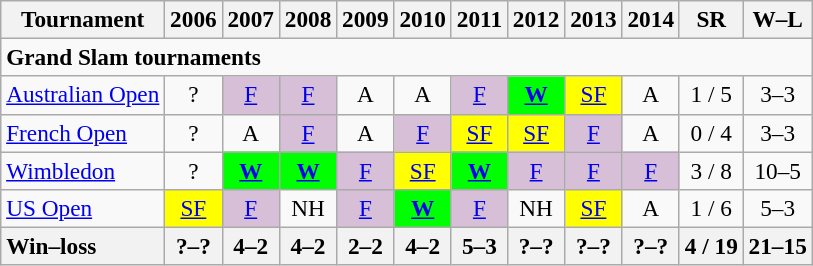<table class=wikitable style=text-align:center;font-size:97%>
<tr>
<th>Tournament</th>
<th>2006</th>
<th>2007</th>
<th>2008</th>
<th>2009</th>
<th>2010</th>
<th>2011</th>
<th>2012</th>
<th>2013</th>
<th>2014</th>
<th>SR</th>
<th>W–L</th>
</tr>
<tr>
<td colspan=18 align=left><strong>Grand Slam tournaments</strong></td>
</tr>
<tr>
<td align=left><a href='#'>Australian Open</a></td>
<td>?</td>
<td bgcolor=thistle><a href='#'>F</a></td>
<td bgcolor=thistle><a href='#'>F</a></td>
<td>A</td>
<td>A</td>
<td bgcolor=thistle><a href='#'>F</a></td>
<td bgcolor=lime><a href='#'><strong>W</strong></a></td>
<td bgcolor=yellow><a href='#'>SF</a></td>
<td>A</td>
<td>1 / 5</td>
<td>3–3</td>
</tr>
<tr>
<td align=left><a href='#'>French Open</a></td>
<td>?</td>
<td>A</td>
<td bgcolor=thistle><a href='#'>F</a></td>
<td>A</td>
<td bgcolor=thistle><a href='#'>F</a></td>
<td bgcolor=yellow><a href='#'>SF</a></td>
<td bgcolor=yellow><a href='#'>SF</a></td>
<td bgcolor=thistle><a href='#'>F</a></td>
<td>A</td>
<td>0 / 4</td>
<td>3–3</td>
</tr>
<tr>
<td align=left><a href='#'>Wimbledon</a></td>
<td>?</td>
<td bgcolor=lime><a href='#'><strong>W</strong></a></td>
<td bgcolor=lime><a href='#'><strong>W</strong></a></td>
<td bgcolor=thistle><a href='#'>F</a></td>
<td bgcolor=yellow><a href='#'>SF</a></td>
<td bgcolor=lime><a href='#'><strong>W</strong></a></td>
<td bgcolor=thistle><a href='#'>F</a></td>
<td bgcolor=thistle><a href='#'>F</a></td>
<td bgcolor=thistle><a href='#'>F</a></td>
<td>3 / 8</td>
<td>10–5</td>
</tr>
<tr>
<td align=left><a href='#'>US Open</a></td>
<td bgcolor=yellow><a href='#'>SF</a></td>
<td bgcolor=thistle><a href='#'>F</a></td>
<td>NH</td>
<td bgcolor=thistle><a href='#'>F</a></td>
<td bgcolor=lime><a href='#'><strong>W</strong></a></td>
<td bgcolor=thistle><a href='#'>F</a></td>
<td>NH</td>
<td bgcolor=yellow><a href='#'>SF</a></td>
<td>A</td>
<td>1 / 6</td>
<td>5–3</td>
</tr>
<tr>
<th style=text-align:left>Win–loss</th>
<th>?–?</th>
<th>4–2</th>
<th>4–2</th>
<th>2–2</th>
<th>4–2</th>
<th>5–3</th>
<th>?–?</th>
<th>?–?</th>
<th>?–?</th>
<th>4 / 19</th>
<th>21–15</th>
</tr>
</table>
